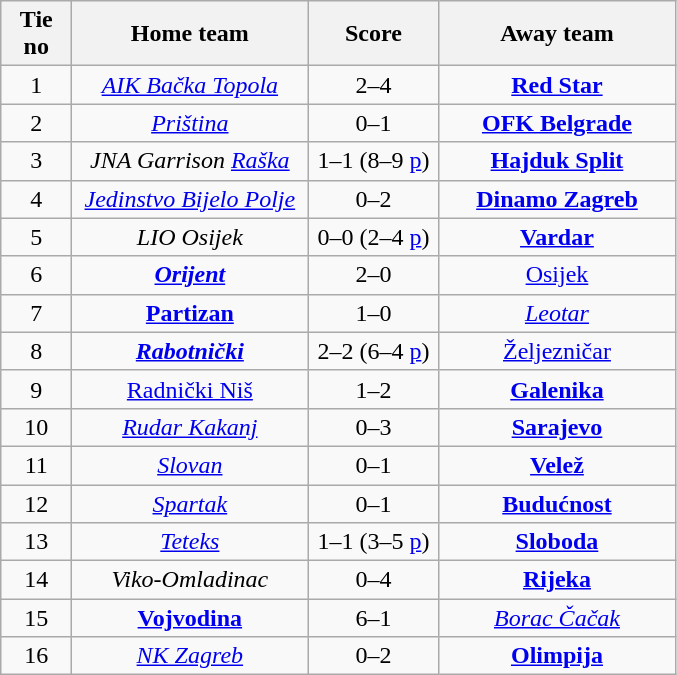<table class="wikitable" style="text-align: center">
<tr>
<th width=40>Tie no</th>
<th width=150>Home team</th>
<th width=80>Score</th>
<th width=150>Away team</th>
</tr>
<tr>
<td>1</td>
<td><em><a href='#'>AIK Bačka Topola</a></em></td>
<td>2–4</td>
<td><strong><a href='#'>Red Star</a></strong></td>
</tr>
<tr>
<td>2</td>
<td><em><a href='#'>Priština</a></em></td>
<td>0–1</td>
<td><strong><a href='#'>OFK Belgrade</a></strong></td>
</tr>
<tr>
<td>3</td>
<td><em>JNA Garrison <a href='#'>Raška</a></em></td>
<td>1–1 (8–9 <a href='#'>p</a>)</td>
<td><strong><a href='#'>Hajduk Split</a></strong></td>
</tr>
<tr>
<td>4</td>
<td><em><a href='#'>Jedinstvo Bijelo Polje</a></em></td>
<td>0–2</td>
<td><strong><a href='#'>Dinamo Zagreb</a></strong></td>
</tr>
<tr>
<td>5</td>
<td><em>LIO Osijek</em></td>
<td>0–0 (2–4 <a href='#'>p</a>)</td>
<td><strong><a href='#'>Vardar</a></strong></td>
</tr>
<tr>
<td>6</td>
<td><strong><em><a href='#'>Orijent</a></em></strong></td>
<td>2–0</td>
<td><a href='#'>Osijek</a></td>
</tr>
<tr>
<td>7</td>
<td><strong><a href='#'>Partizan</a></strong></td>
<td>1–0</td>
<td><em><a href='#'>Leotar</a></em></td>
</tr>
<tr>
<td>8</td>
<td><strong><em><a href='#'>Rabotnički</a></em></strong></td>
<td>2–2 (6–4 <a href='#'>p</a>)</td>
<td><a href='#'>Željezničar</a></td>
</tr>
<tr>
<td>9</td>
<td><a href='#'>Radnički Niš</a></td>
<td>1–2</td>
<td><strong><a href='#'>Galenika</a></strong></td>
</tr>
<tr>
<td>10</td>
<td><em><a href='#'>Rudar Kakanj</a></em></td>
<td>0–3</td>
<td><strong><a href='#'>Sarajevo</a></strong></td>
</tr>
<tr>
<td>11</td>
<td><em><a href='#'>Slovan</a></em></td>
<td>0–1</td>
<td><strong><a href='#'>Velež</a></strong></td>
</tr>
<tr>
<td>12</td>
<td><em><a href='#'>Spartak</a></em></td>
<td>0–1</td>
<td><strong><a href='#'>Budućnost</a></strong></td>
</tr>
<tr>
<td>13</td>
<td><em><a href='#'>Teteks</a></em></td>
<td>1–1 (3–5 <a href='#'>p</a>)</td>
<td><strong><a href='#'>Sloboda</a></strong></td>
</tr>
<tr>
<td>14</td>
<td><em>Viko-Omladinac</em></td>
<td>0–4</td>
<td><strong><a href='#'>Rijeka</a></strong></td>
</tr>
<tr>
<td>15</td>
<td><strong><a href='#'>Vojvodina</a></strong></td>
<td>6–1</td>
<td><em><a href='#'>Borac Čačak</a></em></td>
</tr>
<tr>
<td>16</td>
<td><em><a href='#'>NK Zagreb</a></em></td>
<td>0–2</td>
<td><strong><a href='#'>Olimpija</a></strong></td>
</tr>
</table>
